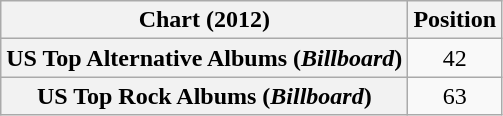<table class="wikitable sortable plainrowheaders" style="text-align:center">
<tr>
<th scope="col">Chart (2012)</th>
<th scope="col">Position</th>
</tr>
<tr>
<th scope="row">US Top Alternative Albums (<em>Billboard</em>)</th>
<td>42</td>
</tr>
<tr>
<th scope="row">US Top Rock Albums (<em>Billboard</em>)</th>
<td>63</td>
</tr>
</table>
